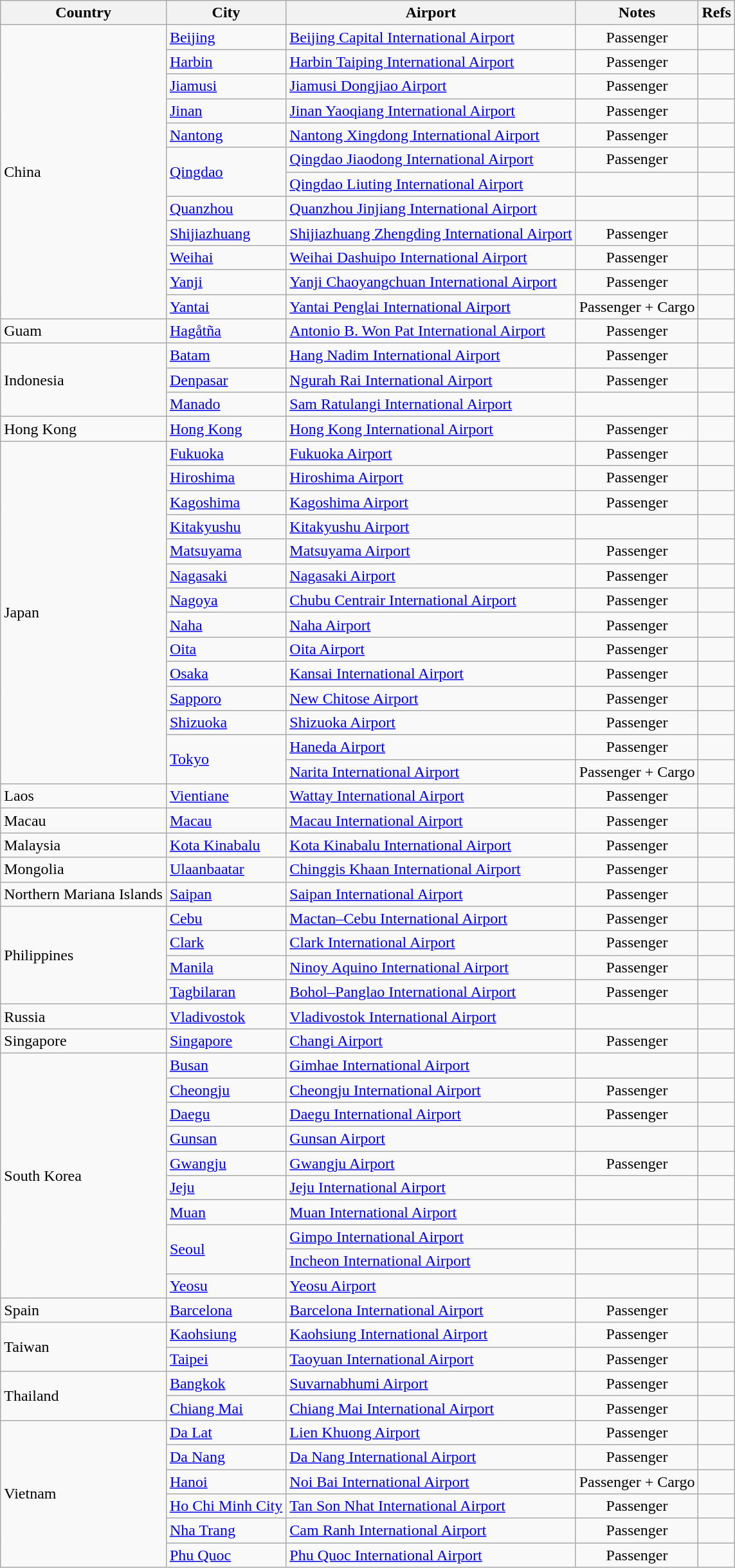<table class="sortable wikitable">
<tr>
<th>Country</th>
<th>City</th>
<th>Airport</th>
<th>Notes</th>
<th class="unsortable">Refs</th>
</tr>
<tr>
<td rowspan="12">China</td>
<td><a href='#'>Beijing</a></td>
<td><a href='#'>Beijing Capital International Airport</a></td>
<td align=center>Passenger</td>
<td align=center></td>
</tr>
<tr>
<td><a href='#'>Harbin</a></td>
<td><a href='#'>Harbin Taiping International Airport</a></td>
<td align=center>Passenger</td>
<td align=center></td>
</tr>
<tr>
<td><a href='#'>Jiamusi</a></td>
<td><a href='#'>Jiamusi Dongjiao Airport</a></td>
<td align=center>Passenger</td>
<td align=center></td>
</tr>
<tr>
<td><a href='#'>Jinan</a></td>
<td><a href='#'>Jinan Yaoqiang International Airport</a></td>
<td align=center>Passenger</td>
<td align=center></td>
</tr>
<tr>
<td><a href='#'>Nantong</a></td>
<td><a href='#'>Nantong Xingdong International Airport</a></td>
<td align=center>Passenger</td>
<td align=center></td>
</tr>
<tr>
<td rowspan="2"><a href='#'>Qingdao</a></td>
<td><a href='#'>Qingdao Jiaodong International Airport</a></td>
<td align=center>Passenger</td>
<td align=center></td>
</tr>
<tr>
<td><a href='#'>Qingdao Liuting International Airport</a></td>
<td></td>
<td align=center></td>
</tr>
<tr>
<td><a href='#'>Quanzhou</a></td>
<td><a href='#'>Quanzhou Jinjiang International Airport</a></td>
<td></td>
<td align=center></td>
</tr>
<tr>
<td><a href='#'>Shijiazhuang</a></td>
<td><a href='#'>Shijiazhuang Zhengding International Airport</a></td>
<td align=center>Passenger</td>
<td align=center></td>
</tr>
<tr>
<td><a href='#'>Weihai</a></td>
<td><a href='#'>Weihai Dashuipo International Airport</a></td>
<td align=center>Passenger</td>
<td align=center></td>
</tr>
<tr>
<td><a href='#'>Yanji</a></td>
<td><a href='#'>Yanji Chaoyangchuan International Airport</a></td>
<td align=center>Passenger</td>
<td align=center></td>
</tr>
<tr>
<td><a href='#'>Yantai</a></td>
<td><a href='#'>Yantai Penglai International Airport</a></td>
<td align=center>Passenger + Cargo</td>
<td align=center></td>
</tr>
<tr>
<td>Guam</td>
<td><a href='#'>Hagåtña</a></td>
<td><a href='#'>Antonio B. Won Pat International Airport</a></td>
<td align=center>Passenger</td>
<td align=center></td>
</tr>
<tr>
<td rowspan="3">Indonesia</td>
<td><a href='#'>Batam</a></td>
<td><a href='#'>Hang Nadim International Airport</a></td>
<td align=center>Passenger</td>
<td align=center></td>
</tr>
<tr>
<td><a href='#'>Denpasar</a></td>
<td><a href='#'>Ngurah Rai International Airport</a></td>
<td align=center>Passenger</td>
<td align=center></td>
</tr>
<tr>
<td><a href='#'>Manado</a></td>
<td><a href='#'>Sam Ratulangi International Airport</a></td>
<td></td>
<td align=center></td>
</tr>
<tr>
<td>Hong Kong</td>
<td><a href='#'>Hong Kong</a></td>
<td><a href='#'>Hong Kong International Airport</a></td>
<td align=center>Passenger</td>
<td align=center></td>
</tr>
<tr>
<td rowspan="14">Japan</td>
<td><a href='#'>Fukuoka</a></td>
<td><a href='#'>Fukuoka Airport</a></td>
<td align=center>Passenger</td>
<td align=center></td>
</tr>
<tr>
<td><a href='#'>Hiroshima</a></td>
<td><a href='#'>Hiroshima Airport</a></td>
<td align=center>Passenger</td>
<td align=center></td>
</tr>
<tr>
<td><a href='#'>Kagoshima</a></td>
<td><a href='#'>Kagoshima Airport</a></td>
<td align=center>Passenger</td>
<td align=center></td>
</tr>
<tr>
<td><a href='#'>Kitakyushu</a></td>
<td><a href='#'>Kitakyushu Airport</a></td>
<td></td>
<td align=center></td>
</tr>
<tr>
<td><a href='#'>Matsuyama</a></td>
<td><a href='#'>Matsuyama Airport</a></td>
<td align=center>Passenger</td>
<td align=center></td>
</tr>
<tr>
<td><a href='#'>Nagasaki</a></td>
<td><a href='#'>Nagasaki Airport</a></td>
<td align=center>Passenger</td>
<td align=center></td>
</tr>
<tr>
<td><a href='#'>Nagoya</a></td>
<td><a href='#'>Chubu Centrair International Airport</a></td>
<td align=center>Passenger</td>
<td align=center></td>
</tr>
<tr>
<td><a href='#'>Naha</a></td>
<td><a href='#'>Naha Airport</a></td>
<td align=center>Passenger</td>
<td align=center></td>
</tr>
<tr>
<td><a href='#'>Oita</a></td>
<td><a href='#'>Oita Airport</a></td>
<td align=center>Passenger</td>
<td align=center></td>
</tr>
<tr>
<td><a href='#'>Osaka</a></td>
<td><a href='#'>Kansai International Airport</a></td>
<td align=center>Passenger</td>
<td align=center></td>
</tr>
<tr>
<td><a href='#'>Sapporo</a></td>
<td><a href='#'>New Chitose Airport</a></td>
<td align=center>Passenger</td>
<td align=center></td>
</tr>
<tr>
<td><a href='#'>Shizuoka</a></td>
<td><a href='#'>Shizuoka Airport</a></td>
<td align=center>Passenger</td>
<td align=center></td>
</tr>
<tr>
<td rowspan="2"><a href='#'>Tokyo</a></td>
<td><a href='#'>Haneda Airport</a></td>
<td align=center>Passenger</td>
<td align=center></td>
</tr>
<tr>
<td><a href='#'>Narita International Airport</a></td>
<td align=center>Passenger + Cargo</td>
<td align=center></td>
</tr>
<tr>
<td>Laos</td>
<td><a href='#'>Vientiane</a></td>
<td><a href='#'>Wattay International Airport</a></td>
<td align=center>Passenger</td>
<td align=center></td>
</tr>
<tr>
<td>Macau</td>
<td><a href='#'>Macau</a></td>
<td><a href='#'>Macau International Airport</a></td>
<td align=center>Passenger</td>
<td align=center></td>
</tr>
<tr>
<td>Malaysia</td>
<td><a href='#'>Kota Kinabalu</a></td>
<td><a href='#'>Kota Kinabalu International Airport</a></td>
<td align=center>Passenger</td>
<td align=center></td>
</tr>
<tr>
<td>Mongolia</td>
<td><a href='#'>Ulaanbaatar</a></td>
<td><a href='#'>Chinggis Khaan International Airport</a></td>
<td align=center>Passenger</td>
<td align=center></td>
</tr>
<tr>
<td>Northern Mariana Islands</td>
<td><a href='#'>Saipan</a></td>
<td><a href='#'>Saipan International Airport</a></td>
<td align=center>Passenger</td>
<td align=center></td>
</tr>
<tr>
<td rowspan="4">Philippines</td>
<td><a href='#'>Cebu</a></td>
<td><a href='#'>Mactan–Cebu International Airport</a></td>
<td align=center>Passenger</td>
<td align=center></td>
</tr>
<tr>
<td><a href='#'>Clark</a></td>
<td><a href='#'>Clark International Airport</a></td>
<td align=center>Passenger</td>
<td align=center></td>
</tr>
<tr>
<td><a href='#'>Manila</a></td>
<td><a href='#'>Ninoy Aquino International Airport</a></td>
<td align=center>Passenger</td>
<td align=center></td>
</tr>
<tr>
<td><a href='#'>Tagbilaran</a></td>
<td><a href='#'>Bohol–Panglao International Airport</a></td>
<td align=center>Passenger</td>
<td align=center></td>
</tr>
<tr>
<td>Russia</td>
<td><a href='#'>Vladivostok</a></td>
<td><a href='#'>Vladivostok International Airport</a></td>
<td></td>
<td align=center></td>
</tr>
<tr>
<td>Singapore</td>
<td><a href='#'>Singapore</a></td>
<td><a href='#'>Changi Airport</a></td>
<td align=center>Passenger</td>
<td align=center></td>
</tr>
<tr>
<td rowspan="10">South Korea</td>
<td><a href='#'>Busan</a></td>
<td><a href='#'>Gimhae International Airport</a></td>
<td></td>
<td align=center></td>
</tr>
<tr>
<td><a href='#'>Cheongju</a></td>
<td><a href='#'>Cheongju International Airport</a></td>
<td align=center>Passenger</td>
<td align=center></td>
</tr>
<tr>
<td><a href='#'>Daegu</a></td>
<td><a href='#'>Daegu International Airport</a></td>
<td align=center>Passenger</td>
<td align=center></td>
</tr>
<tr>
<td><a href='#'>Gunsan</a></td>
<td><a href='#'>Gunsan Airport</a></td>
<td></td>
<td align=center></td>
</tr>
<tr>
<td><a href='#'>Gwangju</a></td>
<td><a href='#'>Gwangju Airport</a></td>
<td align=center>Passenger</td>
<td align=center></td>
</tr>
<tr>
<td><a href='#'>Jeju</a></td>
<td><a href='#'>Jeju International Airport</a></td>
<td></td>
<td align=center></td>
</tr>
<tr>
<td><a href='#'>Muan</a></td>
<td><a href='#'>Muan International Airport</a></td>
<td></td>
<td align=center></td>
</tr>
<tr>
<td rowspan="2"><a href='#'>Seoul</a></td>
<td><a href='#'>Gimpo International Airport</a></td>
<td></td>
<td align=center></td>
</tr>
<tr>
<td><a href='#'>Incheon International Airport</a></td>
<td></td>
<td align=center></td>
</tr>
<tr>
<td><a href='#'>Yeosu</a></td>
<td><a href='#'>Yeosu Airport</a></td>
<td></td>
<td align=center></td>
</tr>
<tr>
<td>Spain</td>
<td><a href='#'>Barcelona</a></td>
<td><a href='#'>Barcelona International Airport</a></td>
<td align=center>Passenger</td>
<td align=center></td>
</tr>
<tr>
<td rowspan="2">Taiwan</td>
<td><a href='#'>Kaohsiung</a></td>
<td><a href='#'>Kaohsiung International Airport</a></td>
<td align=center>Passenger</td>
<td align=center></td>
</tr>
<tr>
<td><a href='#'>Taipei</a></td>
<td><a href='#'>Taoyuan International Airport</a></td>
<td align=center>Passenger</td>
<td align=center></td>
</tr>
<tr>
<td rowspan="2">Thailand</td>
<td><a href='#'>Bangkok</a></td>
<td><a href='#'>Suvarnabhumi Airport</a></td>
<td align=center>Passenger</td>
<td align=center></td>
</tr>
<tr>
<td><a href='#'>Chiang Mai</a></td>
<td><a href='#'>Chiang Mai International Airport</a></td>
<td align=center>Passenger</td>
<td align=center></td>
</tr>
<tr>
<td rowspan="6">Vietnam</td>
<td><a href='#'>Da Lat</a></td>
<td><a href='#'>Lien Khuong Airport</a></td>
<td align=center>Passenger</td>
<td align=center></td>
</tr>
<tr>
<td><a href='#'>Da Nang</a></td>
<td><a href='#'>Da Nang International Airport</a></td>
<td align=center>Passenger</td>
<td align=center></td>
</tr>
<tr>
<td><a href='#'>Hanoi</a></td>
<td><a href='#'>Noi Bai International Airport</a></td>
<td align=center>Passenger + Cargo</td>
<td align=center></td>
</tr>
<tr>
<td><a href='#'>Ho Chi Minh City</a></td>
<td><a href='#'>Tan Son Nhat International Airport</a></td>
<td align=center>Passenger</td>
<td align=center></td>
</tr>
<tr>
<td><a href='#'>Nha Trang</a></td>
<td><a href='#'>Cam Ranh International Airport</a></td>
<td align=center>Passenger</td>
<td align=center></td>
</tr>
<tr>
<td><a href='#'>Phu Quoc</a></td>
<td><a href='#'>Phu Quoc International Airport</a></td>
<td align=center>Passenger</td>
<td align=center></td>
</tr>
</table>
